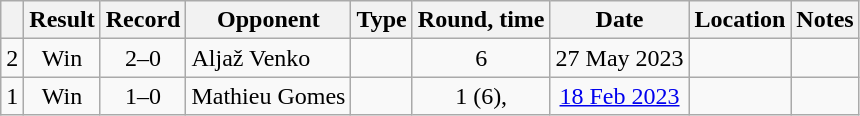<table class="wikitable" style="text-align:center">
<tr>
<th></th>
<th>Result</th>
<th>Record</th>
<th>Opponent</th>
<th>Type</th>
<th>Round, time</th>
<th>Date</th>
<th>Location</th>
<th>Notes</th>
</tr>
<tr>
<td>2</td>
<td>Win</td>
<td>2–0</td>
<td style="text-align:left;">Aljaž Venko</td>
<td></td>
<td>6</td>
<td>27 May 2023</td>
<td style="text-align:left;"></td>
<td></td>
</tr>
<tr>
<td>1</td>
<td>Win</td>
<td>1–0</td>
<td style="text-align:left;">Mathieu Gomes</td>
<td></td>
<td>1 (6), </td>
<td><a href='#'>18 Feb 2023</a></td>
<td style="text-align:left;"></td>
<td></td>
</tr>
</table>
